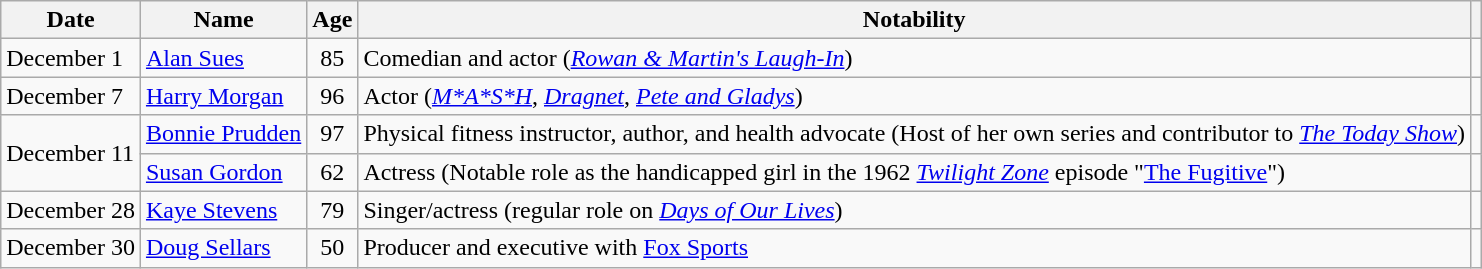<table class="wikitable sortable">
<tr ">
<th>Date</th>
<th>Name</th>
<th>Age</th>
<th>Notability</th>
<th class="unsortable"></th>
</tr>
<tr>
<td>December 1</td>
<td><a href='#'>Alan Sues</a></td>
<td style="text-align:center;">85</td>
<td>Comedian and actor (<em><a href='#'>Rowan & Martin's Laugh-In</a></em>)</td>
<td></td>
</tr>
<tr>
<td>December 7</td>
<td><a href='#'>Harry Morgan</a></td>
<td style="text-align:center;">96</td>
<td>Actor (<em><a href='#'>M*A*S*H</a></em>, <em><a href='#'>Dragnet</a></em>, <em><a href='#'>Pete and Gladys</a></em>)</td>
<td></td>
</tr>
<tr>
<td rowspan="2">December 11</td>
<td><a href='#'>Bonnie Prudden</a></td>
<td style="text-align:center;">97</td>
<td>Physical fitness instructor, author, and health advocate (Host of her own series and contributor to <em><a href='#'>The Today Show</a></em>)</td>
<td></td>
</tr>
<tr>
<td><a href='#'>Susan Gordon</a></td>
<td style="text-align:center;">62</td>
<td>Actress (Notable role as the handicapped girl in the 1962 <em><a href='#'>Twilight Zone</a></em> episode "<a href='#'>The Fugitive</a>")</td>
<td></td>
</tr>
<tr>
<td>December 28</td>
<td><a href='#'>Kaye Stevens</a></td>
<td style="text-align:center;">79</td>
<td>Singer/actress (regular role on <em><a href='#'>Days of Our Lives</a></em>)</td>
<td></td>
</tr>
<tr>
<td>December 30</td>
<td><a href='#'>Doug Sellars</a></td>
<td style="text-align:center;">50</td>
<td>Producer and executive with <a href='#'>Fox Sports</a></td>
<td></td>
</tr>
</table>
